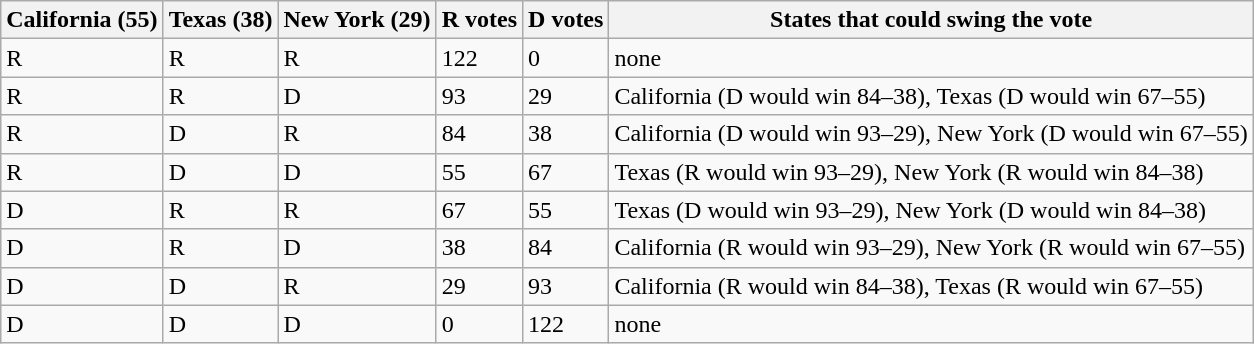<table class="wikitable" align=center>
<tr>
<th>California (55)</th>
<th>Texas (38)</th>
<th>New York (29)</th>
<th>R votes</th>
<th>D votes</th>
<th>States that could swing the vote</th>
</tr>
<tr>
<td>R</td>
<td>R</td>
<td>R</td>
<td>122</td>
<td>0</td>
<td>none</td>
</tr>
<tr>
<td>R</td>
<td>R</td>
<td>D</td>
<td>93</td>
<td>29</td>
<td>California (D would win 84–38), Texas (D would win 67–55)</td>
</tr>
<tr>
<td>R</td>
<td>D</td>
<td>R</td>
<td>84</td>
<td>38</td>
<td>California (D would win 93–29), New York (D would win 67–55)</td>
</tr>
<tr>
<td>R</td>
<td>D</td>
<td>D</td>
<td>55</td>
<td>67</td>
<td>Texas (R would win 93–29), New York (R would win 84–38)</td>
</tr>
<tr>
<td>D</td>
<td>R</td>
<td>R</td>
<td>67</td>
<td>55</td>
<td>Texas (D would win 93–29), New York (D would win 84–38)</td>
</tr>
<tr>
<td>D</td>
<td>R</td>
<td>D</td>
<td>38</td>
<td>84</td>
<td>California (R would win 93–29), New York (R would win 67–55)</td>
</tr>
<tr>
<td>D</td>
<td>D</td>
<td>R</td>
<td>29</td>
<td>93</td>
<td>California (R would win 84–38), Texas (R would win 67–55)</td>
</tr>
<tr>
<td>D</td>
<td>D</td>
<td>D</td>
<td>0</td>
<td>122</td>
<td>none</td>
</tr>
</table>
